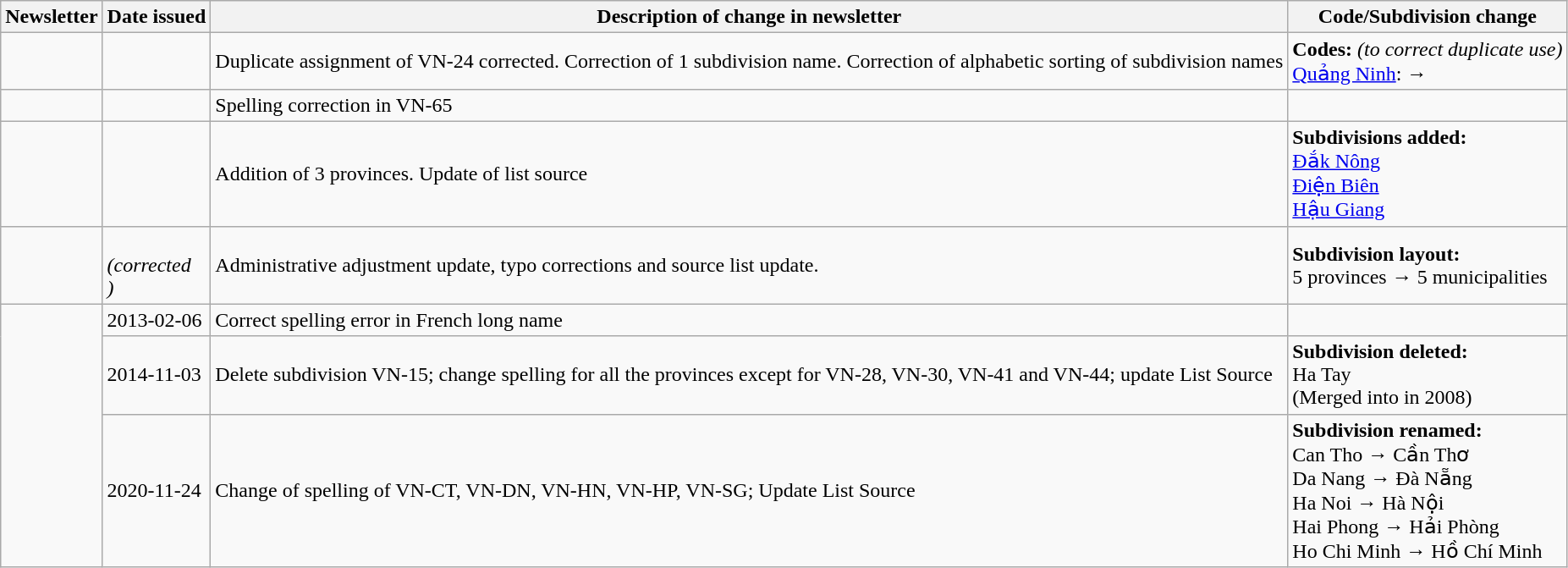<table class="wikitable">
<tr>
<th>Newsletter</th>
<th>Date issued</th>
<th>Description of change in newsletter</th>
<th>Code/Subdivision change</th>
</tr>
<tr>
<td id="I-1"></td>
<td></td>
<td>Duplicate assignment of VN-24 corrected. Correction of 1 subdivision name. Correction of alphabetic sorting of subdivision names</td>
<td style=white-space:nowrap><strong>Codes:</strong> <em>(to correct duplicate use)</em><br> <a href='#'>Quảng Ninh</a>:  → </td>
</tr>
<tr>
<td id="I-2"></td>
<td></td>
<td>Spelling correction in VN-65</td>
<td></td>
</tr>
<tr>
<td id="I-7"></td>
<td></td>
<td>Addition of 3 provinces. Update of list source</td>
<td style=white-space:nowrap><strong>Subdivisions added:</strong><br>  <a href='#'>Đắk Nông</a><br>  <a href='#'>Điện Biên</a><br>  <a href='#'>Hậu Giang</a></td>
</tr>
<tr>
<td id="II-3"></td>
<td><br> <em>(corrected<br> )</em></td>
<td>Administrative adjustment update, typo corrections and source list update.</td>
<td style=white-space:nowrap><strong>Subdivision layout:</strong><br> 5 provinces → 5 municipalities</td>
</tr>
<tr>
<td rowspan="3"></td>
<td>2013-02-06</td>
<td>Correct spelling error in French long name</td>
<td></td>
</tr>
<tr>
<td>2014-11-03</td>
<td>Delete subdivision VN-15; change spelling for all the provinces except for VN-28, VN-30, VN-41 and VN-44; update List Source</td>
<td><strong>Subdivision deleted:</strong><br> Ha Tay<br>(Merged into  in 2008)</td>
</tr>
<tr>
<td>2020-11-24</td>
<td>Change of spelling of VN-CT, VN-DN, VN-HN, VN-HP, VN-SG; Update List Source</td>
<td><strong>Subdivision renamed:</strong><br> Can Tho → Cần Thơ<br> Da Nang → Đà Nẵng<br> Ha Noi → Hà Nội<br> Hai Phong → Hải Phòng<br> Ho Chi Minh → Hồ Chí Minh</td>
</tr>
</table>
